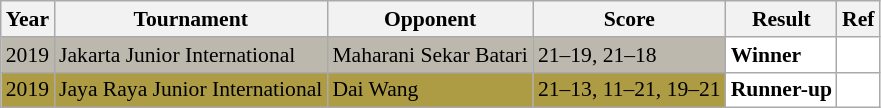<table class="sortable wikitable" style="font-size: 90%">
<tr>
<th>Year</th>
<th>Tournament</th>
<th>Opponent</th>
<th>Score</th>
<th>Result</th>
<th>Ref</th>
</tr>
<tr style="background:#BDB8AD">
<td align="center">2019</td>
<td align="left">Jakarta Junior International</td>
<td align="left"> Maharani Sekar Batari</td>
<td align="left">21–19, 21–18</td>
<td style="text-align:left; background:white"> <strong>Winner</strong></td>
<td style="text-align:center; background:white"></td>
</tr>
<tr style="background:#AE9C45">
<td align="center">2019</td>
<td align="left">Jaya Raya Junior International</td>
<td align="left"> Dai Wang</td>
<td align="left">21–13, 11–21, 19–21</td>
<td style="text-align:left; background:white"> <strong>Runner-up</strong></td>
<td style="text-align:center; background:white"></td>
</tr>
</table>
